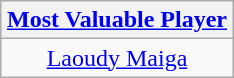<table class=wikitable style="text-align:center; margin:auto">
<tr>
<th><a href='#'>Most Valuable Player</a></th>
</tr>
<tr>
<td> <a href='#'>Laoudy Maiga</a></td>
</tr>
</table>
